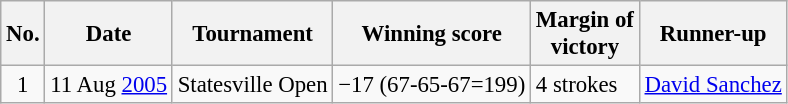<table class="wikitable" style="font-size:95%;">
<tr>
<th>No.</th>
<th>Date</th>
<th>Tournament</th>
<th>Winning score</th>
<th>Margin of<br>victory</th>
<th>Runner-up</th>
</tr>
<tr>
<td align=center>1</td>
<td align=right>11 Aug <a href='#'>2005</a></td>
<td>Statesville Open</td>
<td>−17 (67-65-67=199)</td>
<td>4 strokes</td>
<td> <a href='#'>David Sanchez</a></td>
</tr>
</table>
